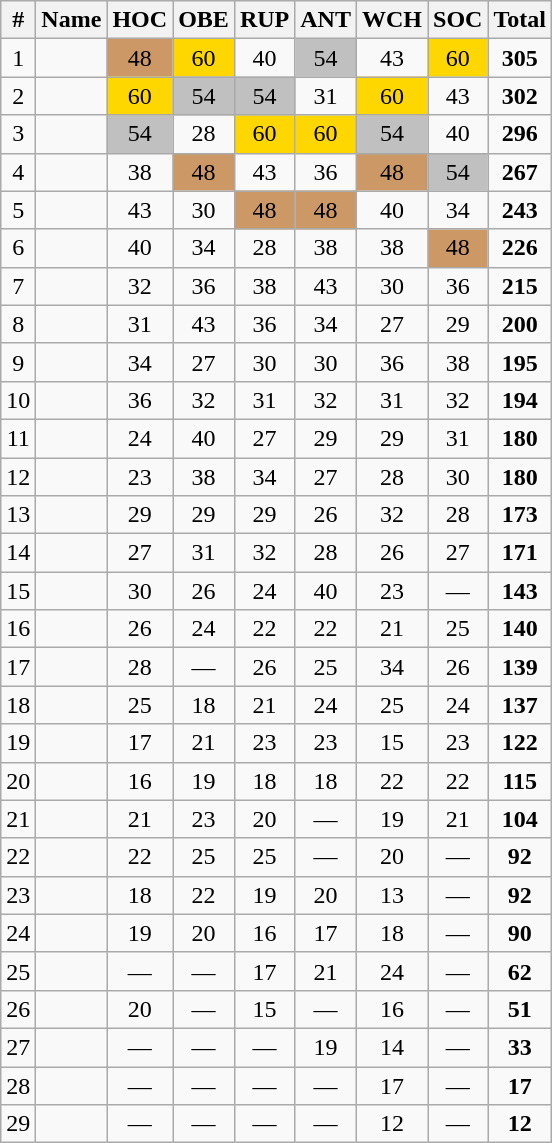<table class="wikitable sortable" style="text-align:center;">
<tr>
<th>#</th>
<th>Name</th>
<th>HOC</th>
<th>OBE</th>
<th>RUP</th>
<th>ANT</th>
<th>WCH</th>
<th>SOC</th>
<th>Total</th>
</tr>
<tr>
<td>1</td>
<td align="left"></td>
<td bgcolor="CC9966">48</td>
<td bgcolor="gold">60</td>
<td>40</td>
<td bgcolor="silver">54</td>
<td>43</td>
<td bgcolor="gold">60</td>
<td><strong>305</strong></td>
</tr>
<tr>
<td>2</td>
<td align="left"></td>
<td bgcolor="gold">60</td>
<td bgcolor="silver">54</td>
<td bgcolor="silver">54</td>
<td>31</td>
<td bgcolor="gold">60</td>
<td>43</td>
<td><strong>302</strong></td>
</tr>
<tr>
<td>3</td>
<td align="left"></td>
<td bgcolor="silver">54</td>
<td>28</td>
<td bgcolor="gold">60</td>
<td bgcolor="gold">60</td>
<td bgcolor="silver">54</td>
<td>40</td>
<td><strong>296</strong></td>
</tr>
<tr>
<td>4</td>
<td align="left"></td>
<td>38</td>
<td bgcolor="CC9966">48</td>
<td>43</td>
<td>36</td>
<td bgcolor="CC9966">48</td>
<td bgcolor="silver">54</td>
<td><strong>267</strong></td>
</tr>
<tr>
<td>5</td>
<td align="left"></td>
<td>43</td>
<td>30</td>
<td bgcolor="CC9966">48</td>
<td bgcolor="CC9966">48</td>
<td>40</td>
<td>34</td>
<td><strong>243</strong></td>
</tr>
<tr>
<td>6</td>
<td align="left"></td>
<td>40</td>
<td>34</td>
<td>28</td>
<td>38</td>
<td>38</td>
<td bgcolor="CC9966">48</td>
<td><strong>226</strong></td>
</tr>
<tr>
<td>7</td>
<td align="left"></td>
<td>32</td>
<td>36</td>
<td>38</td>
<td>43</td>
<td>30</td>
<td>36</td>
<td><strong>215</strong></td>
</tr>
<tr>
<td>8</td>
<td align="left"></td>
<td>31</td>
<td>43</td>
<td>36</td>
<td>34</td>
<td>27</td>
<td>29</td>
<td><strong>200</strong></td>
</tr>
<tr>
<td>9</td>
<td align="left"></td>
<td>34</td>
<td>27</td>
<td>30</td>
<td>30</td>
<td>36</td>
<td>38</td>
<td><strong>195</strong></td>
</tr>
<tr>
<td>10</td>
<td align="left"></td>
<td>36</td>
<td>32</td>
<td>31</td>
<td>32</td>
<td>31</td>
<td>32</td>
<td><strong>194</strong></td>
</tr>
<tr>
<td>11</td>
<td align="left"></td>
<td>24</td>
<td>40</td>
<td>27</td>
<td>29</td>
<td>29</td>
<td>31</td>
<td><strong>180</strong></td>
</tr>
<tr>
<td>12</td>
<td align="left"></td>
<td>23</td>
<td>38</td>
<td>34</td>
<td>27</td>
<td>28</td>
<td>30</td>
<td><strong>180</strong></td>
</tr>
<tr>
<td>13</td>
<td align="left"></td>
<td>29</td>
<td>29</td>
<td>29</td>
<td>26</td>
<td>32</td>
<td>28</td>
<td><strong>173</strong></td>
</tr>
<tr>
<td>14</td>
<td align="left"></td>
<td>27</td>
<td>31</td>
<td>32</td>
<td>28</td>
<td>26</td>
<td>27</td>
<td><strong>171</strong></td>
</tr>
<tr>
<td>15</td>
<td align="left"></td>
<td>30</td>
<td>26</td>
<td>24</td>
<td>40</td>
<td>23</td>
<td>—</td>
<td><strong>143</strong></td>
</tr>
<tr>
<td>16</td>
<td align="left"></td>
<td>26</td>
<td>24</td>
<td>22</td>
<td>22</td>
<td>21</td>
<td>25</td>
<td><strong>140</strong></td>
</tr>
<tr>
<td>17</td>
<td align="left"></td>
<td>28</td>
<td>—</td>
<td>26</td>
<td>25</td>
<td>34</td>
<td>26</td>
<td><strong>139</strong></td>
</tr>
<tr>
<td>18</td>
<td align="left"></td>
<td>25</td>
<td>18</td>
<td>21</td>
<td>24</td>
<td>25</td>
<td>24</td>
<td><strong>137</strong></td>
</tr>
<tr>
<td>19</td>
<td align="left"></td>
<td>17</td>
<td>21</td>
<td>23</td>
<td>23</td>
<td>15</td>
<td>23</td>
<td><strong>122</strong></td>
</tr>
<tr>
<td>20</td>
<td align="left"></td>
<td>16</td>
<td>19</td>
<td>18</td>
<td>18</td>
<td>22</td>
<td>22</td>
<td><strong>115</strong></td>
</tr>
<tr>
<td>21</td>
<td align="left"></td>
<td>21</td>
<td>23</td>
<td>20</td>
<td>—</td>
<td>19</td>
<td>21</td>
<td><strong>104</strong></td>
</tr>
<tr>
<td>22</td>
<td align="left"></td>
<td>22</td>
<td>25</td>
<td>25</td>
<td>—</td>
<td>20</td>
<td>—</td>
<td><strong>92</strong></td>
</tr>
<tr>
<td>23</td>
<td align="left"></td>
<td>18</td>
<td>22</td>
<td>19</td>
<td>20</td>
<td>13</td>
<td>—</td>
<td><strong>92</strong></td>
</tr>
<tr>
<td>24</td>
<td align="left"></td>
<td>19</td>
<td>20</td>
<td>16</td>
<td>17</td>
<td>18</td>
<td>—</td>
<td><strong>90</strong></td>
</tr>
<tr>
<td>25</td>
<td align="left"></td>
<td>—</td>
<td>—</td>
<td>17</td>
<td>21</td>
<td>24</td>
<td>—</td>
<td><strong>62</strong></td>
</tr>
<tr>
<td>26</td>
<td align="left"></td>
<td>20</td>
<td>—</td>
<td>15</td>
<td>—</td>
<td>16</td>
<td>—</td>
<td><strong>51</strong></td>
</tr>
<tr>
<td>27</td>
<td align="left"></td>
<td>—</td>
<td>—</td>
<td>—</td>
<td>19</td>
<td>14</td>
<td>—</td>
<td><strong>33</strong></td>
</tr>
<tr>
<td>28</td>
<td align="left"></td>
<td>—</td>
<td>—</td>
<td>—</td>
<td>—</td>
<td>17</td>
<td>—</td>
<td><strong>17</strong></td>
</tr>
<tr>
<td>29</td>
<td align="left"></td>
<td>—</td>
<td>—</td>
<td>—</td>
<td>—</td>
<td>12</td>
<td>—</td>
<td><strong>12</strong></td>
</tr>
</table>
